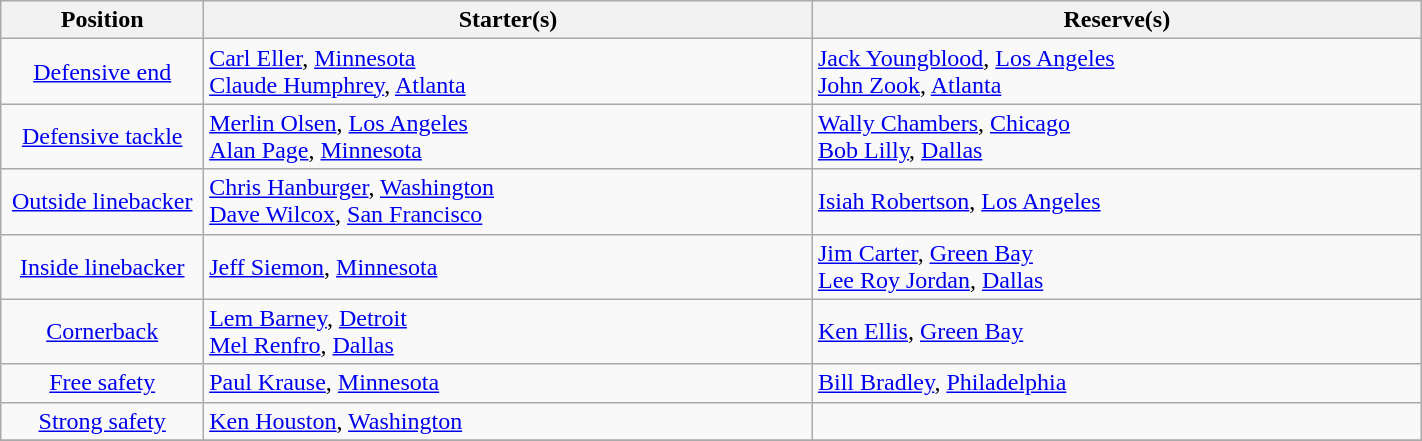<table class="wikitable" width=75%>
<tr>
<th width=10%>Position</th>
<th width=30%>Starter(s)</th>
<th width=30%>Reserve(s)</th>
</tr>
<tr>
<td align=center><a href='#'>Defensive end</a></td>
<td> <a href='#'>Carl Eller</a>, <a href='#'>Minnesota</a><br> <a href='#'>Claude Humphrey</a>, <a href='#'>Atlanta</a></td>
<td> <a href='#'>Jack Youngblood</a>, <a href='#'>Los Angeles</a><br> <a href='#'>John Zook</a>, <a href='#'>Atlanta</a></td>
</tr>
<tr>
<td align=center><a href='#'>Defensive tackle</a></td>
<td> <a href='#'>Merlin Olsen</a>, <a href='#'>Los Angeles</a><br> <a href='#'>Alan Page</a>, <a href='#'>Minnesota</a></td>
<td> <a href='#'>Wally Chambers</a>, <a href='#'>Chicago</a><br> <a href='#'>Bob Lilly</a>, <a href='#'>Dallas</a></td>
</tr>
<tr>
<td align=center><a href='#'>Outside linebacker</a></td>
<td> <a href='#'>Chris Hanburger</a>, <a href='#'>Washington</a><br> <a href='#'>Dave Wilcox</a>, <a href='#'>San Francisco</a></td>
<td> <a href='#'>Isiah Robertson</a>, <a href='#'>Los Angeles</a></td>
</tr>
<tr>
<td align=center><a href='#'>Inside linebacker</a></td>
<td> <a href='#'>Jeff Siemon</a>, <a href='#'>Minnesota</a></td>
<td> <a href='#'>Jim Carter</a>, <a href='#'>Green Bay</a><br> <a href='#'>Lee Roy Jordan</a>, <a href='#'>Dallas</a></td>
</tr>
<tr>
<td align=center><a href='#'>Cornerback</a></td>
<td> <a href='#'>Lem Barney</a>, <a href='#'>Detroit</a><br> <a href='#'>Mel Renfro</a>, <a href='#'>Dallas</a></td>
<td> <a href='#'>Ken Ellis</a>, <a href='#'>Green Bay</a></td>
</tr>
<tr>
<td align=center><a href='#'>Free safety</a></td>
<td> <a href='#'>Paul Krause</a>, <a href='#'>Minnesota</a></td>
<td> <a href='#'>Bill Bradley</a>, <a href='#'>Philadelphia</a></td>
</tr>
<tr>
<td align=center><a href='#'>Strong safety</a></td>
<td> <a href='#'>Ken Houston</a>, <a href='#'>Washington</a></td>
<td></td>
</tr>
<tr>
</tr>
</table>
